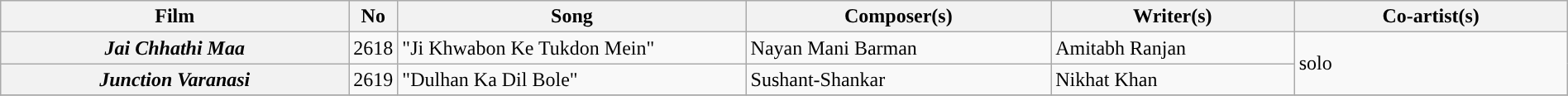<table class="wikitable plainrowheaders" width="100%" textcolor:#000;">
<tr style="background:#b0e0e66;">
<th scope="col" width=23%><strong>Film</strong></th>
<th><strong>No</strong></th>
<th scope="col" width=23%><strong>Song</strong></th>
<th scope="col" width=20%><strong>Composer(s)</strong></th>
<th scope="col" width=16%><strong>Writer(s)</strong></th>
<th scope="col" width=18%><strong>Co-artist(s)</strong></th>
</tr>
<tr>
<th><em>Jai Chhathi Maa</em></th>
<td>2618</td>
<td>"Ji Khwabon Ke Tukdon Mein"</td>
<td>Nayan Mani Barman</td>
<td>Amitabh Ranjan</td>
<td rowspan=2>solo</td>
</tr>
<tr>
<th><em>Junction Varanasi</em></th>
<td>2619</td>
<td>"Dulhan Ka Dil Bole"</td>
<td>Sushant-Shankar</td>
<td>Nikhat Khan</td>
</tr>
<tr>
</tr>
</table>
